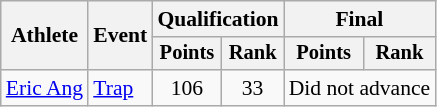<table class="wikitable" style="font-size:90%">
<tr>
<th rowspan="2">Athlete</th>
<th rowspan="2">Event</th>
<th colspan=2>Qualification</th>
<th colspan=2>Final</th>
</tr>
<tr style="font-size:95%">
<th>Points</th>
<th>Rank</th>
<th>Points</th>
<th>Rank</th>
</tr>
<tr align=center>
<td align=left><a href='#'>Eric Ang</a></td>
<td align=left><a href='#'>Trap</a></td>
<td>106</td>
<td>33</td>
<td colspan=2>Did not advance</td>
</tr>
</table>
